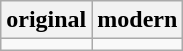<table class="wikitable">
<tr>
<th>original</th>
<th>modern</th>
</tr>
<tr>
<td></td>
<td></td>
</tr>
</table>
